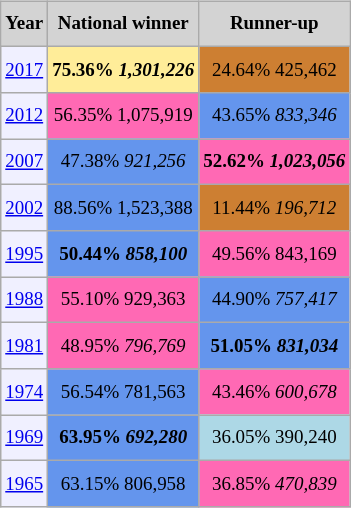<table class="wikitable" style="float: left; margin: 1em 1em 1em 0; font-size: 79%; line-height: 1.95; text-align: center;">
<tr>
<th scope="col" style="background-color: lightgrey;">Year</th>
<th scope="col" style="background-color: lightgrey;">National winner</th>
<th scope="col" style="background-color: lightgrey;">Runner-up</th>
</tr>
<tr>
<td style="background-color: #f0f0ff;"><a href='#'>2017</a></td>
<td style="background-color: #FFED99;"><strong>75.36% <em>1,301,226<strong><em></td>
<td style="background-color: #CD7F32;">24.64% </em>425,462<em></td>
</tr>
<tr>
<td style="background-color: #f0f0ff;"><a href='#'>2012</a></td>
<td style="background-color: #FF69B4;"></strong>56.35% </em>1,075,919</em></strong></td>
<td style="background-color: #6495ED;">43.65% <em>833,346</em></td>
</tr>
<tr>
<td style="background-color: #f0f0ff;"><a href='#'>2007</a></td>
<td style="background-color: #6495ED;">47.38% <em>921,256</em></td>
<td style="background-color: #FF69B4;"><strong>52.62% <em>1,023,056<strong><em></td>
</tr>
<tr>
<td style="background-color: #f0f0ff;"><a href='#'>2002</a></td>
<td style="background-color: #6495ED;"></strong>88.56% </em>1,523,388</em></strong></td>
<td style="background-color: #CD7F32;">11.44% <em>196,712</em></td>
</tr>
<tr>
<td style="background-color: #f0f0ff;"><a href='#'>1995</a></td>
<td style="background-color: #6495ED;"><strong>50.44% <em>858,100<strong><em></td>
<td style="background-color: #FF69B4;">49.56% </em>843,169<em></td>
</tr>
<tr>
<td style="background-color: #f0f0ff;"><a href='#'>1988</a></td>
<td style="background-color: #FF69B4;"></strong>55.10% </em>929,363</em></strong></td>
<td style="background-color: #6495ED;">44.90% <em>757,417</em></td>
</tr>
<tr>
<td style="background-color: #f0f0ff;"><a href='#'>1981</a></td>
<td style="background-color: #FF69B4;">48.95% <em>796,769</em></td>
<td style="background-color: #6495ED;"><strong>51.05% <em>831,034<strong><em></td>
</tr>
<tr>
<td style="background-color: #f0f0ff;"><a href='#'>1974</a></td>
<td style="background-color: #6495ED;"></strong>56.54% </em>781,563</em></strong></td>
<td style="background-color: #FF69B4;">43.46% <em>600,678</em></td>
</tr>
<tr>
<td style="background-color: #f0f0ff;"><a href='#'>1969</a></td>
<td style="background-color: #6495ED;"><strong>63.95% <em>692,280<strong><em></td>
<td style="background-color: #ADD8E6;">36.05% </em>390,240<em></td>
</tr>
<tr>
<td style="background-color: #f0f0ff;"><a href='#'>1965</a></td>
<td style="background-color: #6495ED;"></strong>63.15% </em>806,958</em></strong></td>
<td style="background-color: #FF69B4;">36.85% <em>470,839</em></td>
</tr>
</table>
